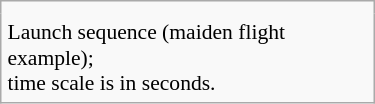<table style="border-collapse: collapse; float:right;width:250px; clear:right; border:1px #aaa solid; background: #f9f9f9;margin:0 0 0.5em 1em;">
<tr>
<td style="padding:4px;"></td>
</tr>
<tr>
<td style="padding:4px;font-size:90%;">Launch sequence (maiden flight example);<br>time scale is in seconds.</td>
</tr>
</table>
